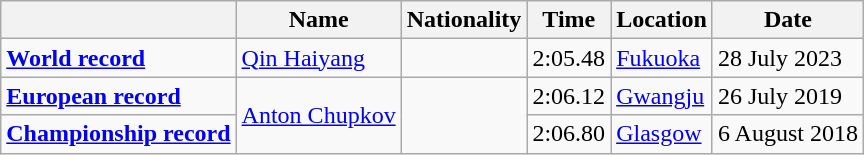<table class=wikitable>
<tr>
<th></th>
<th>Name</th>
<th>Nationality</th>
<th>Time</th>
<th>Location</th>
<th>Date</th>
</tr>
<tr>
<td><strong><a href='#'>World record</a></strong></td>
<td><a href='#'>Qin Haiyang</a></td>
<td></td>
<td>2:05.48</td>
<td><a href='#'>Fukuoka</a></td>
<td>28 July 2023</td>
</tr>
<tr>
<td><strong><a href='#'>European record</a></strong></td>
<td rowspan=2><a href='#'>Anton Chupkov</a></td>
<td rowspan=2></td>
<td>2:06.12</td>
<td><a href='#'>Gwangju</a></td>
<td>26 July 2019</td>
</tr>
<tr>
<td><strong><a href='#'>Championship record</a></strong></td>
<td>2:06.80</td>
<td><a href='#'>Glasgow</a></td>
<td>6 August 2018</td>
</tr>
</table>
